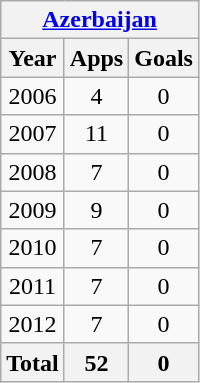<table class="wikitable" style="text-align:center">
<tr>
<th colspan=3><a href='#'>Azerbaijan</a></th>
</tr>
<tr>
<th>Year</th>
<th>Apps</th>
<th>Goals</th>
</tr>
<tr>
<td>2006</td>
<td>4</td>
<td>0</td>
</tr>
<tr>
<td>2007</td>
<td>11</td>
<td>0</td>
</tr>
<tr>
<td>2008</td>
<td>7</td>
<td>0</td>
</tr>
<tr>
<td>2009</td>
<td>9</td>
<td>0</td>
</tr>
<tr>
<td>2010</td>
<td>7</td>
<td>0</td>
</tr>
<tr>
<td>2011</td>
<td>7</td>
<td>0</td>
</tr>
<tr>
<td>2012</td>
<td>7</td>
<td>0</td>
</tr>
<tr>
<th>Total</th>
<th>52</th>
<th>0</th>
</tr>
</table>
